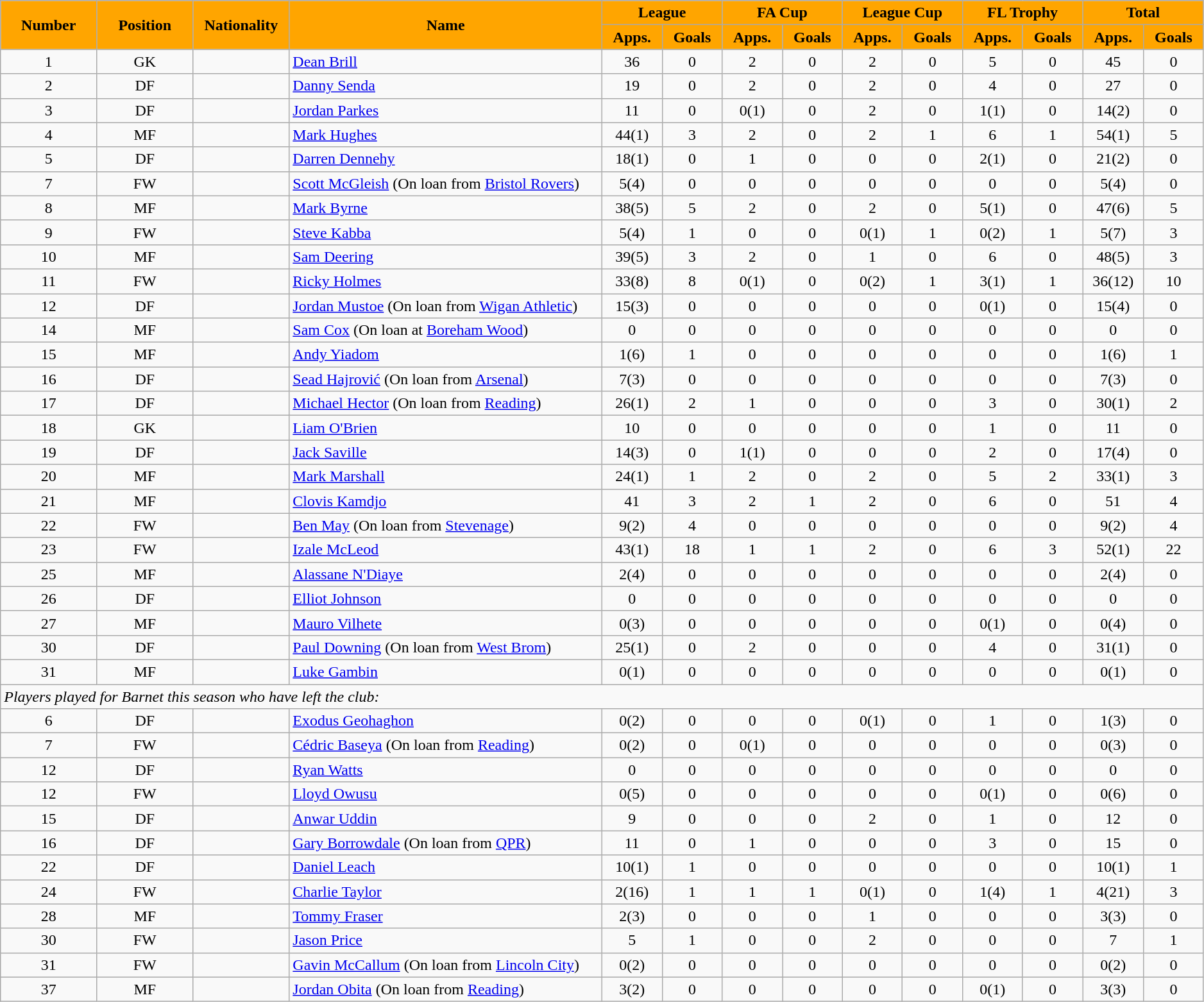<table class="wikitable" style="width:99%;">
<tr>
<th rowspan="2" style="background:orange; color:black; width:8%;">Number</th>
<th rowspan="2" style="background:orange; color:black; width:8%;">Position</th>
<th rowspan="2" style="background:orange; color:black; width:8%;">Nationality</th>
<th rowspan="2" style="background:orange; color:black; width:26%;">Name</th>
<th style="background: orange; color:black" colspan="2">League</th>
<th style="background: orange; color:black" colspan="2">FA Cup</th>
<th style="background: orange; color:black" colspan="2">League Cup</th>
<th style="background: orange; color:black" colspan="2">FL Trophy</th>
<th style="background: orange; color:black" colspan="2">Total</th>
</tr>
<tr>
<th style="background:orange; color:black; width:60px;">Apps.</th>
<th style="background:orange; color:black; width:60px;">Goals</th>
<th style="background:orange; color:black; width:60px;">Apps.</th>
<th style="background:orange; color:black; width:60px;">Goals</th>
<th style="background:orange; color:black; width:60px;">Apps.</th>
<th style="background:orange; color:black; width:60px;">Goals</th>
<th style="background:orange; color:black; width:60px;">Apps.</th>
<th style="background:orange; color:black; width:60px;">Goals</th>
<th style="background:orange; color:black; width:60px;">Apps.</th>
<th style="background:orange; color:black; width:60px;">Goals</th>
</tr>
<tr>
<td style="text-align:center;">1</td>
<td style="text-align:center;">GK</td>
<td style="text-align:center;"></td>
<td><a href='#'>Dean Brill</a></td>
<td style="text-align:center;">36</td>
<td style="text-align:center;">0</td>
<td style="text-align:center;">2</td>
<td style="text-align:center;">0</td>
<td style="text-align:center;">2</td>
<td style="text-align:center;">0</td>
<td style="text-align:center;">5</td>
<td style="text-align:center;">0</td>
<td style="text-align:center;">45</td>
<td style="text-align:center;">0</td>
</tr>
<tr>
<td style="text-align:center;">2</td>
<td style="text-align:center;">DF</td>
<td style="text-align:center;"></td>
<td><a href='#'>Danny Senda</a></td>
<td style="text-align:center;">19</td>
<td style="text-align:center;">0</td>
<td style="text-align:center;">2</td>
<td style="text-align:center;">0</td>
<td style="text-align:center;">2</td>
<td style="text-align:center;">0</td>
<td style="text-align:center;">4</td>
<td style="text-align:center;">0</td>
<td style="text-align:center;">27</td>
<td style="text-align:center;">0</td>
</tr>
<tr>
<td style="text-align:center;">3</td>
<td style="text-align:center;">DF</td>
<td style="text-align:center;"></td>
<td><a href='#'>Jordan Parkes</a></td>
<td style="text-align:center;">11</td>
<td style="text-align:center;">0</td>
<td style="text-align:center;">0(1)</td>
<td style="text-align:center;">0</td>
<td style="text-align:center;">2</td>
<td style="text-align:center;">0</td>
<td style="text-align:center;">1(1)</td>
<td style="text-align:center;">0</td>
<td style="text-align:center;">14(2)</td>
<td style="text-align:center;">0</td>
</tr>
<tr>
<td style="text-align:center;">4</td>
<td style="text-align:center;">MF</td>
<td style="text-align:center;"></td>
<td><a href='#'>Mark Hughes</a></td>
<td style="text-align:center;">44(1)</td>
<td style="text-align:center;">3</td>
<td style="text-align:center;">2</td>
<td style="text-align:center;">0</td>
<td style="text-align:center;">2</td>
<td style="text-align:center;">1</td>
<td style="text-align:center;">6</td>
<td style="text-align:center;">1</td>
<td style="text-align:center;">54(1)</td>
<td style="text-align:center;">5</td>
</tr>
<tr>
<td style="text-align:center;">5</td>
<td style="text-align:center;">DF</td>
<td style="text-align:center;"></td>
<td><a href='#'>Darren Dennehy</a></td>
<td style="text-align:center;">18(1)</td>
<td style="text-align:center;">0</td>
<td style="text-align:center;">1</td>
<td style="text-align:center;">0</td>
<td style="text-align:center;">0</td>
<td style="text-align:center;">0</td>
<td style="text-align:center;">2(1)</td>
<td style="text-align:center;">0</td>
<td style="text-align:center;">21(2)</td>
<td style="text-align:center;">0</td>
</tr>
<tr>
<td style="text-align:center;">7</td>
<td style="text-align:center;">FW</td>
<td style="text-align:center;"></td>
<td><a href='#'>Scott McGleish</a> (On loan from <a href='#'>Bristol Rovers</a>)</td>
<td style="text-align:center;">5(4)</td>
<td style="text-align:center;">0</td>
<td style="text-align:center;">0</td>
<td style="text-align:center;">0</td>
<td style="text-align:center;">0</td>
<td style="text-align:center;">0</td>
<td style="text-align:center;">0</td>
<td style="text-align:center;">0</td>
<td style="text-align:center;">5(4)</td>
<td style="text-align:center;">0</td>
</tr>
<tr>
<td style="text-align:center;">8</td>
<td style="text-align:center;">MF</td>
<td style="text-align:center;"></td>
<td><a href='#'>Mark Byrne</a></td>
<td style="text-align:center;">38(5)</td>
<td style="text-align:center;">5</td>
<td style="text-align:center;">2</td>
<td style="text-align:center;">0</td>
<td style="text-align:center;">2</td>
<td style="text-align:center;">0</td>
<td style="text-align:center;">5(1)</td>
<td style="text-align:center;">0</td>
<td style="text-align:center;">47(6)</td>
<td style="text-align:center;">5</td>
</tr>
<tr>
<td style="text-align:center;">9</td>
<td style="text-align:center;">FW</td>
<td style="text-align:center;"></td>
<td><a href='#'>Steve Kabba</a></td>
<td style="text-align:center;">5(4)</td>
<td style="text-align:center;">1</td>
<td style="text-align:center;">0</td>
<td style="text-align:center;">0</td>
<td style="text-align:center;">0(1)</td>
<td style="text-align:center;">1</td>
<td style="text-align:center;">0(2)</td>
<td style="text-align:center;">1</td>
<td style="text-align:center;">5(7)</td>
<td style="text-align:center;">3</td>
</tr>
<tr>
<td style="text-align:center;">10</td>
<td style="text-align:center;">MF</td>
<td style="text-align:center;"></td>
<td><a href='#'>Sam Deering</a></td>
<td style="text-align:center;">39(5)</td>
<td style="text-align:center;">3</td>
<td style="text-align:center;">2</td>
<td style="text-align:center;">0</td>
<td style="text-align:center;">1</td>
<td style="text-align:center;">0</td>
<td style="text-align:center;">6</td>
<td style="text-align:center;">0</td>
<td style="text-align:center;">48(5)</td>
<td style="text-align:center;">3</td>
</tr>
<tr>
<td style="text-align:center;">11</td>
<td style="text-align:center;">FW</td>
<td style="text-align:center;"></td>
<td><a href='#'>Ricky Holmes</a></td>
<td style="text-align:center;">33(8)</td>
<td style="text-align:center;">8</td>
<td style="text-align:center;">0(1)</td>
<td style="text-align:center;">0</td>
<td style="text-align:center;">0(2)</td>
<td style="text-align:center;">1</td>
<td style="text-align:center;">3(1)</td>
<td style="text-align:center;">1</td>
<td style="text-align:center;">36(12)</td>
<td style="text-align:center;">10</td>
</tr>
<tr>
<td style="text-align:center;">12</td>
<td style="text-align:center;">DF</td>
<td style="text-align:center;"></td>
<td><a href='#'>Jordan Mustoe</a> (On loan from <a href='#'>Wigan Athletic</a>)</td>
<td style="text-align:center;">15(3)</td>
<td style="text-align:center;">0</td>
<td style="text-align:center;">0</td>
<td style="text-align:center;">0</td>
<td style="text-align:center;">0</td>
<td style="text-align:center;">0</td>
<td style="text-align:center;">0(1)</td>
<td style="text-align:center;">0</td>
<td style="text-align:center;">15(4)</td>
<td style="text-align:center;">0</td>
</tr>
<tr>
<td style="text-align:center;">14</td>
<td style="text-align:center;">MF</td>
<td style="text-align:center;"></td>
<td><a href='#'>Sam Cox</a> (On loan at <a href='#'>Boreham Wood</a>)</td>
<td style="text-align:center;">0</td>
<td style="text-align:center;">0</td>
<td style="text-align:center;">0</td>
<td style="text-align:center;">0</td>
<td style="text-align:center;">0</td>
<td style="text-align:center;">0</td>
<td style="text-align:center;">0</td>
<td style="text-align:center;">0</td>
<td style="text-align:center;">0</td>
<td style="text-align:center;">0</td>
</tr>
<tr>
<td style="text-align:center;">15</td>
<td style="text-align:center;">MF</td>
<td style="text-align:center;"></td>
<td><a href='#'>Andy Yiadom</a></td>
<td style="text-align:center;">1(6)</td>
<td style="text-align:center;">1</td>
<td style="text-align:center;">0</td>
<td style="text-align:center;">0</td>
<td style="text-align:center;">0</td>
<td style="text-align:center;">0</td>
<td style="text-align:center;">0</td>
<td style="text-align:center;">0</td>
<td style="text-align:center;">1(6)</td>
<td style="text-align:center;">1</td>
</tr>
<tr>
<td style="text-align:center;">16</td>
<td style="text-align:center;">DF</td>
<td style="text-align:center;"></td>
<td><a href='#'>Sead Hajrović</a> (On loan from <a href='#'>Arsenal</a>)</td>
<td style="text-align:center;">7(3)</td>
<td style="text-align:center;">0</td>
<td style="text-align:center;">0</td>
<td style="text-align:center;">0</td>
<td style="text-align:center;">0</td>
<td style="text-align:center;">0</td>
<td style="text-align:center;">0</td>
<td style="text-align:center;">0</td>
<td style="text-align:center;">7(3)</td>
<td style="text-align:center;">0</td>
</tr>
<tr>
<td style="text-align:center;">17</td>
<td style="text-align:center;">DF</td>
<td style="text-align:center;"></td>
<td><a href='#'>Michael Hector</a> (On loan from <a href='#'>Reading</a>)</td>
<td style="text-align:center;">26(1)</td>
<td style="text-align:center;">2</td>
<td style="text-align:center;">1</td>
<td style="text-align:center;">0</td>
<td style="text-align:center;">0</td>
<td style="text-align:center;">0</td>
<td style="text-align:center;">3</td>
<td style="text-align:center;">0</td>
<td style="text-align:center;">30(1)</td>
<td style="text-align:center;">2</td>
</tr>
<tr>
<td style="text-align:center;">18</td>
<td style="text-align:center;">GK</td>
<td style="text-align:center;"></td>
<td><a href='#'>Liam O'Brien</a></td>
<td style="text-align:center;">10</td>
<td style="text-align:center;">0</td>
<td style="text-align:center;">0</td>
<td style="text-align:center;">0</td>
<td style="text-align:center;">0</td>
<td style="text-align:center;">0</td>
<td style="text-align:center;">1</td>
<td style="text-align:center;">0</td>
<td style="text-align:center;">11</td>
<td style="text-align:center;">0</td>
</tr>
<tr>
<td style="text-align:center;">19</td>
<td style="text-align:center;">DF</td>
<td style="text-align:center;"></td>
<td><a href='#'>Jack Saville</a></td>
<td style="text-align:center;">14(3)</td>
<td style="text-align:center;">0</td>
<td style="text-align:center;">1(1)</td>
<td style="text-align:center;">0</td>
<td style="text-align:center;">0</td>
<td style="text-align:center;">0</td>
<td style="text-align:center;">2</td>
<td style="text-align:center;">0</td>
<td style="text-align:center;">17(4)</td>
<td style="text-align:center;">0</td>
</tr>
<tr>
<td style="text-align:center;">20</td>
<td style="text-align:center;">MF</td>
<td style="text-align:center;"></td>
<td><a href='#'>Mark Marshall</a></td>
<td style="text-align:center;">24(1)</td>
<td style="text-align:center;">1</td>
<td style="text-align:center;">2</td>
<td style="text-align:center;">0</td>
<td style="text-align:center;">2</td>
<td style="text-align:center;">0</td>
<td style="text-align:center;">5</td>
<td style="text-align:center;">2</td>
<td style="text-align:center;">33(1)</td>
<td style="text-align:center;">3</td>
</tr>
<tr>
<td style="text-align:center;">21</td>
<td style="text-align:center;">MF</td>
<td style="text-align:center;"></td>
<td><a href='#'>Clovis Kamdjo</a></td>
<td style="text-align:center;">41</td>
<td style="text-align:center;">3</td>
<td style="text-align:center;">2</td>
<td style="text-align:center;">1</td>
<td style="text-align:center;">2</td>
<td style="text-align:center;">0</td>
<td style="text-align:center;">6</td>
<td style="text-align:center;">0</td>
<td style="text-align:center;">51</td>
<td style="text-align:center;">4</td>
</tr>
<tr>
<td style="text-align:center;">22</td>
<td style="text-align:center;">FW</td>
<td style="text-align:center;"></td>
<td><a href='#'>Ben May</a> (On loan from <a href='#'>Stevenage</a>)</td>
<td style="text-align:center;">9(2)</td>
<td style="text-align:center;">4</td>
<td style="text-align:center;">0</td>
<td style="text-align:center;">0</td>
<td style="text-align:center;">0</td>
<td style="text-align:center;">0</td>
<td style="text-align:center;">0</td>
<td style="text-align:center;">0</td>
<td style="text-align:center;">9(2)</td>
<td style="text-align:center;">4</td>
</tr>
<tr>
<td style="text-align:center;">23</td>
<td style="text-align:center;">FW</td>
<td style="text-align:center;"></td>
<td><a href='#'>Izale McLeod</a></td>
<td style="text-align:center;">43(1)</td>
<td style="text-align:center;">18</td>
<td style="text-align:center;">1</td>
<td style="text-align:center;">1</td>
<td style="text-align:center;">2</td>
<td style="text-align:center;">0</td>
<td style="text-align:center;">6</td>
<td style="text-align:center;">3</td>
<td style="text-align:center;">52(1)</td>
<td style="text-align:center;">22</td>
</tr>
<tr>
<td style="text-align:center;">25</td>
<td style="text-align:center;">MF</td>
<td style="text-align:center;"></td>
<td><a href='#'>Alassane N'Diaye</a></td>
<td style="text-align:center;">2(4)</td>
<td style="text-align:center;">0</td>
<td style="text-align:center;">0</td>
<td style="text-align:center;">0</td>
<td style="text-align:center;">0</td>
<td style="text-align:center;">0</td>
<td style="text-align:center;">0</td>
<td style="text-align:center;">0</td>
<td style="text-align:center;">2(4)</td>
<td style="text-align:center;">0</td>
</tr>
<tr>
<td style="text-align:center;">26</td>
<td style="text-align:center;">DF</td>
<td style="text-align:center;"></td>
<td><a href='#'>Elliot Johnson</a></td>
<td style="text-align:center;">0</td>
<td style="text-align:center;">0</td>
<td style="text-align:center;">0</td>
<td style="text-align:center;">0</td>
<td style="text-align:center;">0</td>
<td style="text-align:center;">0</td>
<td style="text-align:center;">0</td>
<td style="text-align:center;">0</td>
<td style="text-align:center;">0</td>
<td style="text-align:center;">0</td>
</tr>
<tr>
<td style="text-align:center;">27</td>
<td style="text-align:center;">MF</td>
<td style="text-align:center;"></td>
<td><a href='#'>Mauro Vilhete</a></td>
<td style="text-align:center;">0(3)</td>
<td style="text-align:center;">0</td>
<td style="text-align:center;">0</td>
<td style="text-align:center;">0</td>
<td style="text-align:center;">0</td>
<td style="text-align:center;">0</td>
<td style="text-align:center;">0(1)</td>
<td style="text-align:center;">0</td>
<td style="text-align:center;">0(4)</td>
<td style="text-align:center;">0</td>
</tr>
<tr>
<td style="text-align:center;">30</td>
<td style="text-align:center;">DF</td>
<td style="text-align:center;"></td>
<td><a href='#'>Paul Downing</a> (On loan from <a href='#'>West Brom</a>)</td>
<td style="text-align:center;">25(1)</td>
<td style="text-align:center;">0</td>
<td style="text-align:center;">2</td>
<td style="text-align:center;">0</td>
<td style="text-align:center;">0</td>
<td style="text-align:center;">0</td>
<td style="text-align:center;">4</td>
<td style="text-align:center;">0</td>
<td style="text-align:center;">31(1)</td>
<td style="text-align:center;">0</td>
</tr>
<tr>
<td style="text-align:center;">31</td>
<td style="text-align:center;">MF</td>
<td style="text-align:center;"></td>
<td><a href='#'>Luke Gambin</a></td>
<td style="text-align:center;">0(1)</td>
<td style="text-align:center;">0</td>
<td style="text-align:center;">0</td>
<td style="text-align:center;">0</td>
<td style="text-align:center;">0</td>
<td style="text-align:center;">0</td>
<td style="text-align:center;">0</td>
<td style="text-align:center;">0</td>
<td style="text-align:center;">0(1)</td>
<td style="text-align:center;">0</td>
</tr>
<tr>
<td colspan="14"><em>Players played for Barnet this season who have left the club:</em></td>
</tr>
<tr>
<td style="text-align:center;">6</td>
<td style="text-align:center;">DF</td>
<td style="text-align:center;"></td>
<td><a href='#'>Exodus Geohaghon</a></td>
<td style="text-align:center;">0(2)</td>
<td style="text-align:center;">0</td>
<td style="text-align:center;">0</td>
<td style="text-align:center;">0</td>
<td style="text-align:center;">0(1)</td>
<td style="text-align:center;">0</td>
<td style="text-align:center;">1</td>
<td style="text-align:center;">0</td>
<td style="text-align:center;">1(3)</td>
<td style="text-align:center;">0</td>
</tr>
<tr>
<td style="text-align:center;">7</td>
<td style="text-align:center;">FW</td>
<td style="text-align:center;"></td>
<td><a href='#'>Cédric Baseya</a> (On loan from <a href='#'>Reading</a>)</td>
<td style="text-align:center;">0(2)</td>
<td style="text-align:center;">0</td>
<td style="text-align:center;">0(1)</td>
<td style="text-align:center;">0</td>
<td style="text-align:center;">0</td>
<td style="text-align:center;">0</td>
<td style="text-align:center;">0</td>
<td style="text-align:center;">0</td>
<td style="text-align:center;">0(3)</td>
<td style="text-align:center;">0</td>
</tr>
<tr>
<td style="text-align:center;">12</td>
<td style="text-align:center;">DF</td>
<td style="text-align:center;"></td>
<td><a href='#'>Ryan Watts</a></td>
<td style="text-align:center;">0</td>
<td style="text-align:center;">0</td>
<td style="text-align:center;">0</td>
<td style="text-align:center;">0</td>
<td style="text-align:center;">0</td>
<td style="text-align:center;">0</td>
<td style="text-align:center;">0</td>
<td style="text-align:center;">0</td>
<td style="text-align:center;">0</td>
<td style="text-align:center;">0</td>
</tr>
<tr>
<td style="text-align:center;">12</td>
<td style="text-align:center;">FW</td>
<td style="text-align:center;"></td>
<td><a href='#'>Lloyd Owusu</a></td>
<td style="text-align:center;">0(5)</td>
<td style="text-align:center;">0</td>
<td style="text-align:center;">0</td>
<td style="text-align:center;">0</td>
<td style="text-align:center;">0</td>
<td style="text-align:center;">0</td>
<td style="text-align:center;">0(1)</td>
<td style="text-align:center;">0</td>
<td style="text-align:center;">0(6)</td>
<td style="text-align:center;">0</td>
</tr>
<tr>
<td style="text-align:center;">15</td>
<td style="text-align:center;">DF</td>
<td style="text-align:center;"></td>
<td><a href='#'>Anwar Uddin</a></td>
<td style="text-align:center;">9</td>
<td style="text-align:center;">0</td>
<td style="text-align:center;">0</td>
<td style="text-align:center;">0</td>
<td style="text-align:center;">2</td>
<td style="text-align:center;">0</td>
<td style="text-align:center;">1</td>
<td style="text-align:center;">0</td>
<td style="text-align:center;">12</td>
<td style="text-align:center;">0</td>
</tr>
<tr>
<td style="text-align:center;">16</td>
<td style="text-align:center;">DF</td>
<td style="text-align:center;"></td>
<td><a href='#'>Gary Borrowdale</a> (On loan from <a href='#'>QPR</a>)</td>
<td style="text-align:center;">11</td>
<td style="text-align:center;">0</td>
<td style="text-align:center;">1</td>
<td style="text-align:center;">0</td>
<td style="text-align:center;">0</td>
<td style="text-align:center;">0</td>
<td style="text-align:center;">3</td>
<td style="text-align:center;">0</td>
<td style="text-align:center;">15</td>
<td style="text-align:center;">0</td>
</tr>
<tr>
<td style="text-align:center;">22</td>
<td style="text-align:center;">DF</td>
<td style="text-align:center;"></td>
<td><a href='#'>Daniel Leach</a></td>
<td style="text-align:center;">10(1)</td>
<td style="text-align:center;">1</td>
<td style="text-align:center;">0</td>
<td style="text-align:center;">0</td>
<td style="text-align:center;">0</td>
<td style="text-align:center;">0</td>
<td style="text-align:center;">0</td>
<td style="text-align:center;">0</td>
<td style="text-align:center;">10(1)</td>
<td style="text-align:center;">1</td>
</tr>
<tr>
<td style="text-align:center;">24</td>
<td style="text-align:center;">FW</td>
<td style="text-align:center;"></td>
<td><a href='#'>Charlie Taylor</a></td>
<td style="text-align:center;">2(16)</td>
<td style="text-align:center;">1</td>
<td style="text-align:center;">1</td>
<td style="text-align:center;">1</td>
<td style="text-align:center;">0(1)</td>
<td style="text-align:center;">0</td>
<td style="text-align:center;">1(4)</td>
<td style="text-align:center;">1</td>
<td style="text-align:center;">4(21)</td>
<td style="text-align:center;">3</td>
</tr>
<tr>
<td style="text-align:center;">28</td>
<td style="text-align:center;">MF</td>
<td style="text-align:center;"></td>
<td><a href='#'>Tommy Fraser</a></td>
<td style="text-align:center;">2(3)</td>
<td style="text-align:center;">0</td>
<td style="text-align:center;">0</td>
<td style="text-align:center;">0</td>
<td style="text-align:center;">1</td>
<td style="text-align:center;">0</td>
<td style="text-align:center;">0</td>
<td style="text-align:center;">0</td>
<td style="text-align:center;">3(3)</td>
<td style="text-align:center;">0</td>
</tr>
<tr>
<td style="text-align:center;">30</td>
<td style="text-align:center;">FW</td>
<td style="text-align:center;"></td>
<td><a href='#'>Jason Price</a></td>
<td style="text-align:center;">5</td>
<td style="text-align:center;">1</td>
<td style="text-align:center;">0</td>
<td style="text-align:center;">0</td>
<td style="text-align:center;">2</td>
<td style="text-align:center;">0</td>
<td style="text-align:center;">0</td>
<td style="text-align:center;">0</td>
<td style="text-align:center;">7</td>
<td style="text-align:center;">1</td>
</tr>
<tr>
<td style="text-align:center;">31</td>
<td style="text-align:center;">FW</td>
<td style="text-align:center;"></td>
<td><a href='#'>Gavin McCallum</a> (On loan from <a href='#'>Lincoln City</a>)</td>
<td style="text-align:center;">0(2)</td>
<td style="text-align:center;">0</td>
<td style="text-align:center;">0</td>
<td style="text-align:center;">0</td>
<td style="text-align:center;">0</td>
<td style="text-align:center;">0</td>
<td style="text-align:center;">0</td>
<td style="text-align:center;">0</td>
<td style="text-align:center;">0(2)</td>
<td style="text-align:center;">0</td>
</tr>
<tr>
<td style="text-align:center;">37</td>
<td style="text-align:center;">MF</td>
<td style="text-align:center;"></td>
<td><a href='#'>Jordan Obita</a> (On loan from <a href='#'>Reading</a>)</td>
<td style="text-align:center;">3(2)</td>
<td style="text-align:center;">0</td>
<td style="text-align:center;">0</td>
<td style="text-align:center;">0</td>
<td style="text-align:center;">0</td>
<td style="text-align:center;">0</td>
<td style="text-align:center;">0(1)</td>
<td style="text-align:center;">0</td>
<td style="text-align:center;">3(3)</td>
<td style="text-align:center;">0</td>
</tr>
</table>
